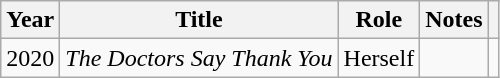<table class="wikitable sortable">
<tr>
<th>Year</th>
<th>Title</th>
<th>Role</th>
<th>Notes</th>
<th class="unsortable"></th>
</tr>
<tr>
<td>2020</td>
<td><em>The Doctors Say Thank You</em></td>
<td>Herself</td>
<td></td>
<td></td>
</tr>
</table>
